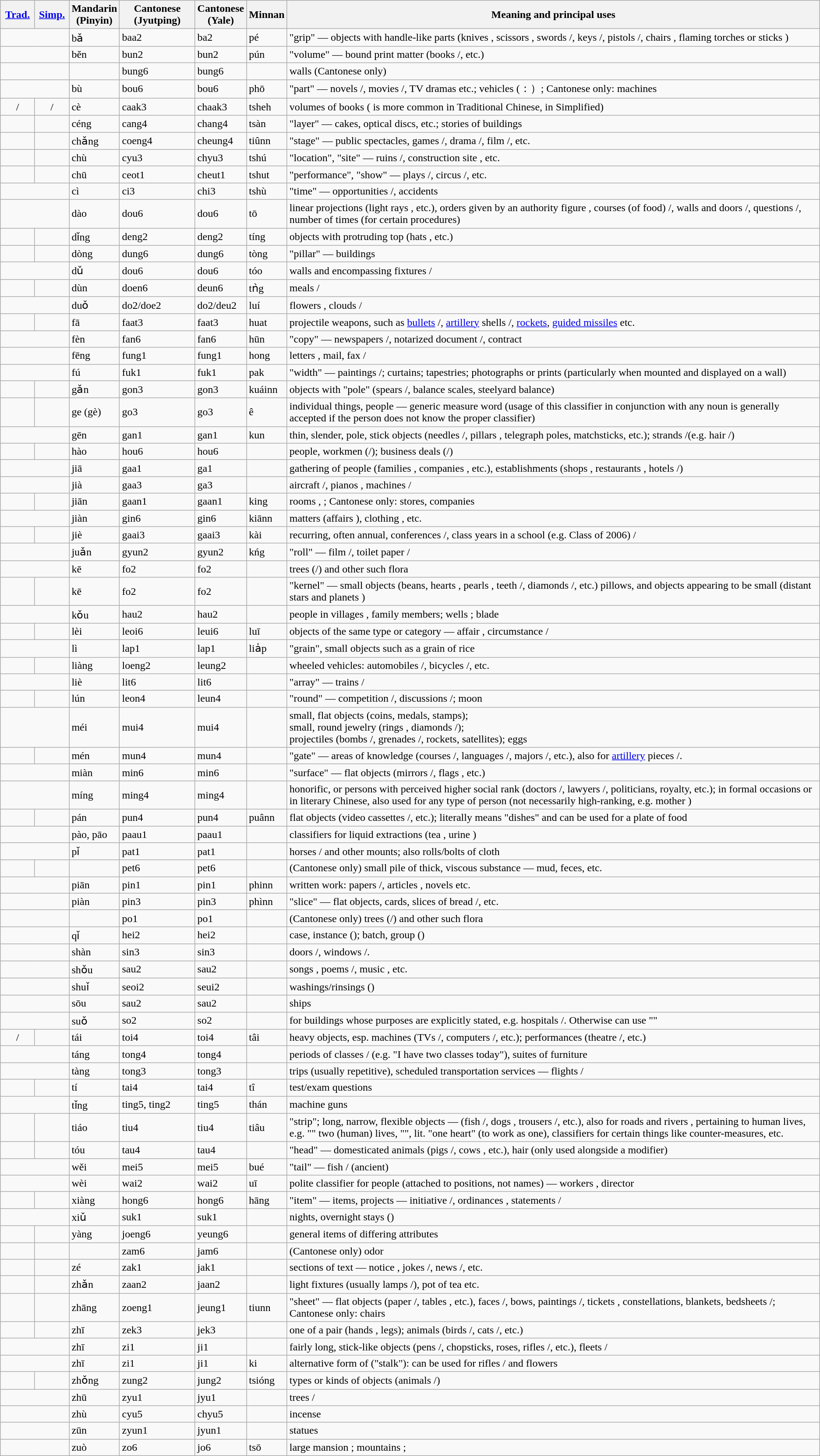<table class="wikitable">
<tr>
<th width="45"><a href='#'>Trad.</a></th>
<th width="45"><a href='#'>Simp.</a></th>
<th>Mandarin<br>(Pinyin)</th>
<th>Cantonese (Jyutping)</th>
<th>Cantonese<br>(Yale)</th>
<th>Minnan</th>
<th>Meaning and principal uses</th>
</tr>
<tr>
<td colspan="2" align="center"></td>
<td>bǎ</td>
<td>baa2</td>
<td>ba2</td>
<td>pé</td>
<td>"grip" — objects with handle-like parts (knives , scissors , swords /, keys /, pistols /, chairs , flaming torches or sticks )</td>
</tr>
<tr>
<td colspan="2" align="center"></td>
<td>běn</td>
<td>bun2</td>
<td>bun2</td>
<td>pún</td>
<td>"volume" — bound print matter (books /, etc.)</td>
</tr>
<tr>
<td colspan="2" align="center"></td>
<td></td>
<td>bung6</td>
<td>bung6</td>
<td></td>
<td>walls  (Cantonese only)</td>
</tr>
<tr>
<td colspan="2" align="center"></td>
<td>bù</td>
<td>bou6</td>
<td>bou6</td>
<td>phō</td>
<td>"part" — novels /, movies /, TV dramas etc.; vehicles (：）; Cantonese only: machines</td>
</tr>
<tr>
<td align="center">/</td>
<td align="center">/</td>
<td>cè</td>
<td>caak3</td>
<td>chaak3</td>
<td>tsheh￻</td>
<td>volumes of books ( is more common in Traditional Chinese,  in Simplified)</td>
</tr>
<tr>
<td align="center"></td>
<td align="center"></td>
<td>céng</td>
<td>cang4</td>
<td>chang4</td>
<td>tsàn</td>
<td>"layer" — cakes, optical discs, etc.; stories of buildings</td>
</tr>
<tr>
<td align="center"></td>
<td align="center"></td>
<td>chǎng</td>
<td>coeng4</td>
<td>cheung4</td>
<td>tiûnn</td>
<td>"stage" — public spectacles, games /, drama /, film /, etc.</td>
</tr>
<tr>
<td align="center"></td>
<td align="center"></td>
<td>chù</td>
<td>cyu3</td>
<td>chyu3</td>
<td>tshú</td>
<td>"location", "site" — ruins /, construction site , etc.</td>
</tr>
<tr>
<td align="center"></td>
<td align="center"></td>
<td>chū</td>
<td>ceot1</td>
<td>cheut1</td>
<td>tshut</td>
<td>"performance", "show" — plays /, circus /, etc.</td>
</tr>
<tr>
<td colspan="2" align="center"></td>
<td>cì</td>
<td>ci3</td>
<td>chi3</td>
<td>tshù</td>
<td>"time" — opportunities /, accidents </td>
</tr>
<tr>
<td colspan="2" align="center"></td>
<td>dào</td>
<td>dou6</td>
<td>dou6</td>
<td>tō</td>
<td>linear projections (light rays , etc.), orders given by an authority figure , courses (of food) /, walls and doors /, questions /, number of times (for certain procedures) </td>
</tr>
<tr>
<td align="center"></td>
<td align="center"></td>
<td>dǐng</td>
<td>deng2</td>
<td>deng2</td>
<td>tíng</td>
<td>objects with protruding top (hats , etc.)</td>
</tr>
<tr>
<td align="center"></td>
<td align="center"></td>
<td>dòng</td>
<td>dung6</td>
<td>dung6</td>
<td>tòng</td>
<td>"pillar" — buildings </td>
</tr>
<tr>
<td colspan="2" align="center"></td>
<td>dǔ</td>
<td>dou6</td>
<td>dou6</td>
<td>tóo</td>
<td>walls and encompassing fixtures /</td>
</tr>
<tr>
<td align="center"></td>
<td align="center"></td>
<td>dùn</td>
<td>doen6</td>
<td>deun6</td>
<td>tǹg</td>
<td>meals /</td>
</tr>
<tr>
<td colspan="2" align="center"></td>
<td>duǒ</td>
<td>do2/doe2</td>
<td>do2/deu2</td>
<td>luí</td>
<td>flowers , clouds /</td>
</tr>
<tr>
<td align="center"></td>
<td align="center"></td>
<td>fā</td>
<td>faat3</td>
<td>faat3</td>
<td>huat</td>
<td>projectile weapons, such as <a href='#'>bullets</a> /, <a href='#'>artillery</a> shells /, <a href='#'>rockets</a>, <a href='#'>guided missiles</a> etc.</td>
</tr>
<tr>
<td colspan="2" align="center"></td>
<td>fèn</td>
<td>fan6</td>
<td>fan6</td>
<td>hūn</td>
<td>"copy" — newspapers /, notarized document /, contract </td>
</tr>
<tr>
<td colspan="2" align="center"></td>
<td>fēng</td>
<td>fung1</td>
<td>fung1</td>
<td>hong</td>
<td>letters , mail, fax /</td>
</tr>
<tr>
<td colspan="2" align="center"></td>
<td>fú</td>
<td>fuk1</td>
<td>fuk1</td>
<td>pak</td>
<td>"width" — paintings /; curtains; tapestries; photographs or prints (particularly when mounted and displayed on a wall)</td>
</tr>
<tr>
<td align="center"></td>
<td align="center"></td>
<td>gǎn</td>
<td>gon3</td>
<td>gon3</td>
<td>kuáinn</td>
<td>objects with "pole" (spears /, balance scales, steelyard balance)</td>
</tr>
<tr>
<td align="center"></td>
<td align="center"></td>
<td>ge (gè)</td>
<td>go3</td>
<td>go3</td>
<td>ê</td>
<td>individual things, people — generic measure word (usage of this classifier in conjunction with any noun is generally accepted if the person does not know the proper classifier)</td>
</tr>
<tr>
<td colspan="2" align="center"></td>
<td>gēn</td>
<td>gan1</td>
<td>gan1</td>
<td>kun</td>
<td>thin, slender, pole, stick objects (needles /, pillars , telegraph poles, matchsticks, etc.); strands /(e.g. hair /)</td>
</tr>
<tr>
<td align="center"></td>
<td align="center"></td>
<td>hào</td>
<td>hou6</td>
<td>hou6</td>
<td></td>
<td>people, workmen (/); business deals (/)</td>
</tr>
<tr>
<td colspan="2" align="center"></td>
<td>jiā</td>
<td>gaa1</td>
<td>ga1</td>
<td></td>
<td>gathering of people (families , companies , etc.), establishments (shops , restaurants , hotels /)</td>
</tr>
<tr>
<td colspan="2" align="center"></td>
<td>jià</td>
<td>gaa3</td>
<td>ga3</td>
<td></td>
<td>aircraft /, pianos , machines /</td>
</tr>
<tr>
<td align="center"></td>
<td align="center"></td>
<td>jiān</td>
<td>gaan1</td>
<td>gaan1</td>
<td>king</td>
<td>rooms , ; Cantonese only: stores, companies</td>
</tr>
<tr>
<td colspan="2" align="center"></td>
<td>jiàn</td>
<td>gin6</td>
<td>gin6</td>
<td>kiānn</td>
<td>matters (affairs ), clothing , etc.</td>
</tr>
<tr>
<td align="center"></td>
<td align="center"></td>
<td>jiè</td>
<td>gaai3</td>
<td>gaai3</td>
<td>kài</td>
<td>recurring, often annual, conferences /, class years in a school (e.g. Class of 2006) /</td>
</tr>
<tr>
<td colspan="2" align="center"></td>
<td>juǎn</td>
<td>gyun2</td>
<td>gyun2</td>
<td>kńg</td>
<td>"roll" — film /, toilet paper /</td>
</tr>
<tr>
<td colspan="2" align="center"></td>
<td>kē</td>
<td>fo2</td>
<td>fo2</td>
<td></td>
<td>trees (/) and other such flora</td>
</tr>
<tr>
<td align="center"></td>
<td align="center"></td>
<td>kē</td>
<td>fo2</td>
<td>fo2</td>
<td></td>
<td>"kernel" — small objects (beans, hearts , pearls , teeth /, diamonds /, etc.) pillows, and objects appearing to be small (distant stars  and planets )</td>
</tr>
<tr>
<td colspan="2" align="center"></td>
<td>kǒu</td>
<td>hau2</td>
<td>hau2</td>
<td></td>
<td>people in villages , family members; wells ; blade </td>
</tr>
<tr>
<td align="center"></td>
<td align="center"></td>
<td>lèi</td>
<td>leoi6</td>
<td>leui6</td>
<td>luī</td>
<td>objects of the same type or category — affair , circumstance /</td>
</tr>
<tr>
<td colspan="2" align="center"></td>
<td>lì</td>
<td>lap1</td>
<td>lap1</td>
<td>lia̍p</td>
<td>"grain", small objects such as a grain of rice </td>
</tr>
<tr>
<td align="center"></td>
<td align="center"></td>
<td>liàng</td>
<td>loeng2</td>
<td>leung2</td>
<td></td>
<td>wheeled vehicles: automobiles /, bicycles /, etc.</td>
</tr>
<tr>
<td colspan="2" align="center"></td>
<td>liè</td>
<td>lit6</td>
<td>lit6</td>
<td></td>
<td>"array" — trains /</td>
</tr>
<tr>
<td align="center"></td>
<td align="center"></td>
<td>lún</td>
<td>leon4</td>
<td>leun4</td>
<td></td>
<td>"round" — competition /, discussions /; moon </td>
</tr>
<tr>
<td colspan="2" align="center"></td>
<td>méi</td>
<td>mui4</td>
<td>mui4</td>
<td></td>
<td>small, flat objects (coins, medals, stamps);<br>small, round jewelry (rings , diamonds /);<br>projectiles (bombs /, grenades /, rockets, satellites); eggs </td>
</tr>
<tr>
<td align="center"></td>
<td align="center"></td>
<td>mén</td>
<td>mun4</td>
<td>mun4</td>
<td></td>
<td>"gate" — areas of knowledge (courses /, languages /, majors /, etc.), also for <a href='#'>artillery</a> pieces /.</td>
</tr>
<tr>
<td colspan="2" align="center"></td>
<td>miàn</td>
<td>min6</td>
<td>min6</td>
<td></td>
<td>"surface" — flat objects (mirrors /, flags , etc.)</td>
</tr>
<tr>
<td colspan="2" align="center"></td>
<td>míng</td>
<td>ming4</td>
<td>ming4</td>
<td></td>
<td>honorific, or persons with perceived higher social rank (doctors /, lawyers /, politicians, royalty, etc.); in formal occasions or in literary Chinese, also used for any type of person (not necessarily high-ranking, e.g. mother )</td>
</tr>
<tr>
<td align="center"></td>
<td align="center"></td>
<td>pán</td>
<td>pun4</td>
<td>pun4</td>
<td>puânn</td>
<td>flat objects (video cassettes /, etc.); literally means "dishes" and can be used for a plate of food</td>
</tr>
<tr>
<td colspan="2" align="center"></td>
<td>pào, pāo</td>
<td>paau1</td>
<td>paau1</td>
<td></td>
<td>classifiers for liquid extractions (tea , urine )</td>
</tr>
<tr>
<td colspan="2" align="center"></td>
<td>pǐ</td>
<td>pat1</td>
<td>pat1</td>
<td></td>
<td>horses / and other mounts; also rolls/bolts of cloth </td>
</tr>
<tr>
<td align="center"></td>
<td></td>
<td></td>
<td>pet6</td>
<td>pet6</td>
<td></td>
<td>(Cantonese only) small pile of thick, viscous substance — mud, feces, etc.</td>
</tr>
<tr>
<td colspan="2" align="center"></td>
<td>piān</td>
<td>pin1</td>
<td>pin1</td>
<td>phinn</td>
<td>written work: papers /, articles , novels etc.</td>
</tr>
<tr>
<td colspan="2" align="center"></td>
<td>piàn</td>
<td>pin3</td>
<td>pin3</td>
<td>phìnn</td>
<td>"slice" — flat objects, cards, slices of bread /, etc.</td>
</tr>
<tr>
<td colspan="2" align="center"></td>
<td></td>
<td>po1</td>
<td>po1</td>
<td></td>
<td>(Cantonese only) trees (/) and other such flora</td>
</tr>
<tr>
<td colspan="2" align="center"></td>
<td>qǐ</td>
<td>hei2</td>
<td>hei2</td>
<td></td>
<td>case, instance (); batch, group ()</td>
</tr>
<tr>
<td colspan="2" align="center"></td>
<td>shàn</td>
<td>sin3</td>
<td>sin3</td>
<td></td>
<td>doors /, windows /.</td>
</tr>
<tr>
<td colspan="2" align="center"></td>
<td>shǒu</td>
<td>sau2</td>
<td>sau2</td>
<td></td>
<td>songs , poems /, music , etc.</td>
</tr>
<tr>
<td colspan="2" align="center"></td>
<td>shuǐ</td>
<td>seoi2</td>
<td>seui2</td>
<td></td>
<td>washings/rinsings ()</td>
</tr>
<tr>
<td colspan="2" align="center"></td>
<td>sōu</td>
<td>sau2</td>
<td>sau2</td>
<td></td>
<td>ships </td>
</tr>
<tr>
<td colspan="2" align="center"></td>
<td>suǒ</td>
<td>so2</td>
<td>so2</td>
<td></td>
<td>for buildings whose purposes are explicitly stated, e.g. hospitals /. Otherwise can use ""</td>
</tr>
<tr>
<td align="center">/</td>
<td align="center"></td>
<td>tái</td>
<td>toi4</td>
<td>toi4</td>
<td>tâi</td>
<td>heavy objects, esp. machines (TVs /, computers /, etc.); performances (theatre /, etc.)</td>
</tr>
<tr>
<td colspan="2" align="center"></td>
<td>táng</td>
<td>tong4</td>
<td>tong4</td>
<td></td>
<td>periods of classes / (e.g. "I have two classes today"), suites of furniture</td>
</tr>
<tr>
<td colspan="2" align="center"></td>
<td>tàng</td>
<td>tong3</td>
<td>tong3</td>
<td></td>
<td>trips (usually repetitive), scheduled transportation services — flights /</td>
</tr>
<tr>
<td align="center"></td>
<td align="center"></td>
<td>tí</td>
<td>tai4</td>
<td>tai4</td>
<td>tî</td>
<td>test/exam questions</td>
</tr>
<tr>
<td colspan="2" align="center"></td>
<td>tǐng</td>
<td>ting5, ting2</td>
<td>ting5</td>
<td>thán</td>
<td>machine guns </td>
</tr>
<tr>
<td align="center"></td>
<td align="center"></td>
<td>tiáo</td>
<td>tiu4</td>
<td>tiu4</td>
<td>tiâu</td>
<td>"strip"; long, narrow, flexible objects — (fish /, dogs , trousers /, etc.), also for roads  and rivers , pertaining to human lives, e.g. "" two (human) lives, "", lit. "one heart" (to work as one), classifiers for certain things like counter-measures, etc.</td>
</tr>
<tr>
<td align="center"></td>
<td align="center"></td>
<td>tóu</td>
<td>tau4</td>
<td>tau4</td>
<td></td>
<td>"head" — domesticated animals  (pigs /, cows , etc.), hair (only used alongside a modifier)</td>
</tr>
<tr>
<td colspan="2" align="center"></td>
<td>wěi</td>
<td>mei5</td>
<td>mei5</td>
<td>bué</td>
<td>"tail" — fish / (ancient)</td>
</tr>
<tr>
<td colspan="2" align="center"></td>
<td>wèi</td>
<td>wai2</td>
<td>wai2</td>
<td>uī</td>
<td>polite classifier for people (attached to positions, not names) — workers , director </td>
</tr>
<tr>
<td align="center"></td>
<td align="center"></td>
<td>xiàng</td>
<td>hong6</td>
<td>hong6</td>
<td>hāng</td>
<td>"item" — items, projects — initiative /, ordinances , statements /</td>
</tr>
<tr>
<td colspan="2" align="center"></td>
<td>xiǔ</td>
<td>suk1</td>
<td>suk1</td>
<td></td>
<td>nights, overnight stays ()</td>
</tr>
<tr>
<td align="center"></td>
<td align="center"></td>
<td>yàng</td>
<td>joeng6</td>
<td>yeung6</td>
<td></td>
<td>general items of differing attributes</td>
</tr>
<tr>
<td align="center"></td>
<td></td>
<td></td>
<td>zam6</td>
<td>jam6</td>
<td></td>
<td>(Cantonese only) odor </td>
</tr>
<tr>
<td align="center"></td>
<td align="center"></td>
<td>zé</td>
<td>zak1</td>
<td>jak1</td>
<td></td>
<td>sections of text — notice , jokes /, news /, etc.</td>
</tr>
<tr>
<td align="center"></td>
<td align="center"></td>
<td>zhǎn</td>
<td>zaan2</td>
<td>jaan2</td>
<td></td>
<td>light fixtures (usually lamps /), pot of tea etc.</td>
</tr>
<tr>
<td align="center"></td>
<td align="center"></td>
<td>zhāng</td>
<td>zoeng1</td>
<td>jeung1</td>
<td>tiunn</td>
<td>"sheet" — flat objects (paper /, tables , etc.), faces /, bows, paintings /, tickets , constellations, blankets, bedsheets /; Cantonese only: chairs </td>
</tr>
<tr>
<td align="center"></td>
<td align="center"></td>
<td>zhī</td>
<td>zek3</td>
<td>jek3</td>
<td></td>
<td>one of a pair (hands , legs); animals (birds /, cats /, etc.)</td>
</tr>
<tr>
<td colspan="2" align="center"></td>
<td>zhī</td>
<td>zi1</td>
<td>ji1</td>
<td></td>
<td>fairly long, stick-like objects (pens /, chopsticks, roses, rifles /, etc.), fleets /</td>
</tr>
<tr>
<td colspan="2" align="center"></td>
<td>zhī</td>
<td>zi1</td>
<td>ji1</td>
<td>ki</td>
<td>alternative form of  ("stalk"): can be used for rifles / and flowers</td>
</tr>
<tr>
<td align="center"></td>
<td align="center"></td>
<td>zhǒng</td>
<td>zung2</td>
<td>jung2</td>
<td>tsióng</td>
<td>types or kinds of objects (animals /)</td>
</tr>
<tr>
<td colspan="2" align="center"></td>
<td>zhū</td>
<td>zyu1</td>
<td>jyu1</td>
<td></td>
<td>trees /</td>
</tr>
<tr>
<td colspan="2" align="center"></td>
<td>zhù</td>
<td>cyu5</td>
<td>chyu5</td>
<td></td>
<td>incense </td>
</tr>
<tr>
<td colspan="2" align="center"></td>
<td>zūn</td>
<td>zyun1</td>
<td>jyun1</td>
<td></td>
<td>statues </td>
</tr>
<tr>
<td colspan="2" align="center"></td>
<td>zuò</td>
<td>zo6</td>
<td>jo6</td>
<td>tsō</td>
<td>large mansion ; mountains ;</td>
</tr>
</table>
